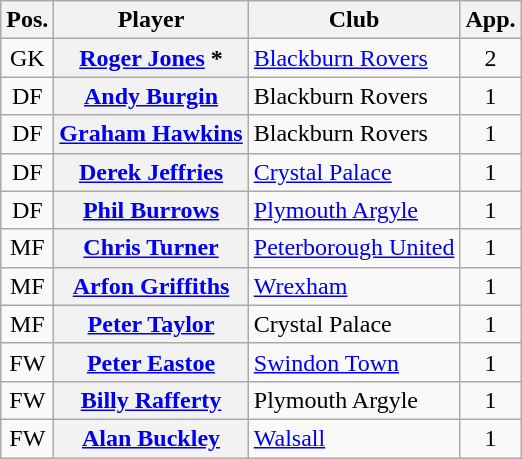<table class="wikitable plainrowheaders" style="text-align: left">
<tr>
<th scope=col>Pos.</th>
<th scope=col>Player</th>
<th scope=col>Club</th>
<th scope=col>App.</th>
</tr>
<tr>
<td style=text-align:center>GK</td>
<th scope=row><a href='#'>Roger Jones</a> *</th>
<td><a href='#'>Blackburn Rovers</a></td>
<td style=text-align:center>2</td>
</tr>
<tr>
<td style=text-align:center>DF</td>
<th scope=row><a href='#'>Andy Burgin</a></th>
<td>Blackburn Rovers</td>
<td style=text-align:center>1</td>
</tr>
<tr>
<td style=text-align:center>DF</td>
<th scope=row><a href='#'>Graham Hawkins</a></th>
<td>Blackburn Rovers</td>
<td style=text-align:center>1</td>
</tr>
<tr>
<td style=text-align:center>DF</td>
<th scope=row><a href='#'>Derek Jeffries</a></th>
<td><a href='#'>Crystal Palace</a></td>
<td style=text-align:center>1</td>
</tr>
<tr>
<td style=text-align:center>DF</td>
<th scope=row><a href='#'>Phil Burrows</a></th>
<td><a href='#'>Plymouth Argyle</a></td>
<td style=text-align:center>1</td>
</tr>
<tr>
<td style=text-align:center>MF</td>
<th scope=row><a href='#'>Chris Turner</a></th>
<td><a href='#'>Peterborough United</a></td>
<td style=text-align:center>1</td>
</tr>
<tr>
<td style=text-align:center>MF</td>
<th scope=row><a href='#'>Arfon Griffiths</a></th>
<td><a href='#'>Wrexham</a></td>
<td style=text-align:center>1</td>
</tr>
<tr>
<td style=text-align:center>MF</td>
<th scope=row><a href='#'>Peter Taylor</a></th>
<td>Crystal Palace</td>
<td style=text-align:center>1</td>
</tr>
<tr>
<td style=text-align:center>FW</td>
<th scope=row><a href='#'>Peter Eastoe</a></th>
<td><a href='#'>Swindon Town</a></td>
<td style=text-align:center>1</td>
</tr>
<tr>
<td style=text-align:center>FW</td>
<th scope=row><a href='#'>Billy Rafferty</a></th>
<td>Plymouth Argyle</td>
<td style=text-align:center>1</td>
</tr>
<tr>
<td style=text-align:center>FW</td>
<th scope=row><a href='#'>Alan Buckley</a></th>
<td><a href='#'>Walsall</a></td>
<td style=text-align:center>1</td>
</tr>
</table>
